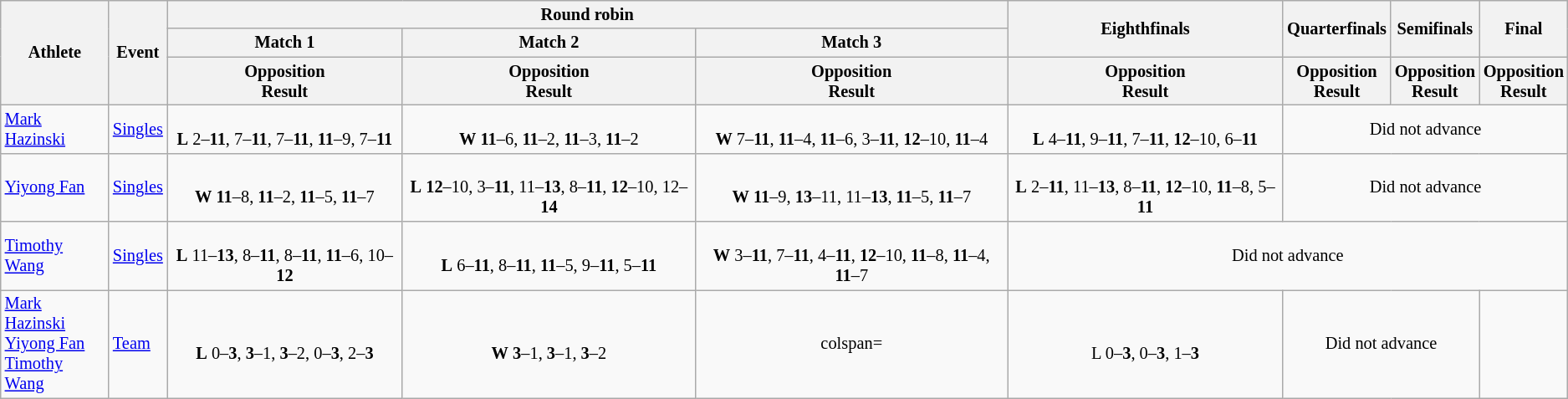<table class="wikitable" style="font-size:85%">
<tr>
<th rowspan=3>Athlete</th>
<th rowspan=3>Event</th>
<th colspan=3>Round robin</th>
<th rowspan=2>Eighthfinals</th>
<th rowspan=2>Quarterfinals</th>
<th rowspan=2>Semifinals</th>
<th rowspan=2>Final</th>
</tr>
<tr>
<th>Match 1</th>
<th>Match 2</th>
<th>Match 3</th>
</tr>
<tr>
<th>Opposition<br>Result</th>
<th>Opposition<br>Result</th>
<th>Opposition<br>Result</th>
<th>Opposition<br>Result</th>
<th>Opposition<br>Result</th>
<th>Opposition<br>Result</th>
<th>Opposition<br>Result</th>
</tr>
<tr align=center>
<td align=left><a href='#'>Mark Hazinski</a></td>
<td align=left><a href='#'>Singles</a></td>
<td><br><strong>L</strong> 2–<strong>11</strong>, 7–<strong>11</strong>, 7–<strong>11</strong>, <strong>11</strong>–9, 7–<strong>11</strong></td>
<td><br><strong>W</strong> <strong>11</strong>–6, <strong>11</strong>–2, <strong>11</strong>–3, <strong>11</strong>–2</td>
<td><br><strong>W</strong> 7–<strong>11</strong>, <strong>11</strong>–4, <strong>11</strong>–6, 3–<strong>11</strong>, <strong>12</strong>–10, <strong>11</strong>–4</td>
<td><br><strong>L</strong> 4–<strong>11</strong>, 9–<strong>11</strong>, 7–<strong>11</strong>, <strong>12</strong>–10, 6–<strong>11</strong></td>
<td colspan=3>Did not advance</td>
</tr>
<tr align=center>
<td align=left><a href='#'>Yiyong Fan</a></td>
<td align=left><a href='#'>Singles</a></td>
<td><br><strong>W</strong> <strong>11</strong>–8, <strong>11</strong>–2, <strong>11</strong>–5, <strong>11</strong>–7</td>
<td><br><strong>L</strong> <strong>12</strong>–10, 3–<strong>11</strong>, 11–<strong>13</strong>, 8–<strong>11</strong>, <strong>12</strong>–10, 12–<strong>14</strong></td>
<td><br><strong>W</strong> <strong>11</strong>–9, <strong>13</strong>–11, 11–<strong>13</strong>, <strong>11</strong>–5, <strong>11</strong>–7</td>
<td><br><strong>L</strong> 2–<strong>11</strong>, 11–<strong>13</strong>, 8–<strong>11</strong>, <strong>12</strong>–10, <strong>11</strong>–8, 5–<strong>11</strong></td>
<td colspan=3>Did not advance</td>
</tr>
<tr align=center>
<td align=left><a href='#'>Timothy Wang</a></td>
<td align=left><a href='#'>Singles</a></td>
<td><br><strong>L</strong> 11–<strong>13</strong>, 8–<strong>11</strong>, 8–<strong>11</strong>, <strong>11</strong>–6, 10–<strong>12</strong></td>
<td><br><strong>L</strong> 6–<strong>11</strong>, 8–<strong>11</strong>, <strong>11</strong>–5, 9–<strong>11</strong>, 5–<strong>11</strong></td>
<td><br><strong>W</strong> 3–<strong>11</strong>, 7–<strong>11</strong>, 4–<strong>11</strong>, <strong>12</strong>–10, <strong>11</strong>–8, <strong>11</strong>–4, <strong>11</strong>–7</td>
<td colspan=4>Did not advance</td>
</tr>
<tr align=center>
<td align=left><a href='#'>Mark Hazinski</a><br><a href='#'>Yiyong Fan</a><br><a href='#'>Timothy Wang</a></td>
<td align=left><a href='#'>Team</a></td>
<td><br><strong>L</strong> 0–<strong>3</strong>, <strong>3</strong>–1, <strong>3</strong>–2, 0–<strong>3</strong>, 2–<strong>3</strong></td>
<td><br><strong>W</strong> <strong>3</strong>–1, <strong>3</strong>–1, <strong>3</strong>–2</td>
<td>colspan= </td>
<td><br>L 0–<strong>3</strong>, 0–<strong>3</strong>, 1–<strong>3</strong></td>
<td colspan=2>Did not advance</td>
</tr>
</table>
